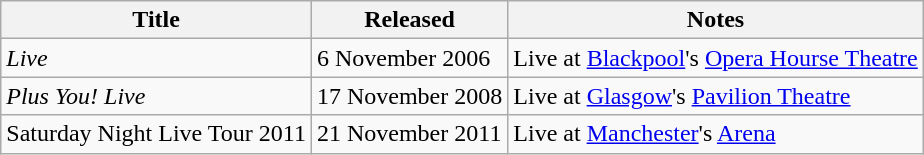<table class="wikitable">
<tr>
<th>Title</th>
<th>Released</th>
<th>Notes</th>
</tr>
<tr>
<td><em>Live</em></td>
<td>6 November 2006</td>
<td>Live at <a href='#'>Blackpool</a>'s <a href='#'>Opera Hourse Theatre</a></td>
</tr>
<tr>
<td><em>Plus You! Live</td>
<td>17 November 2008</td>
<td>Live at <a href='#'>Glasgow</a>'s <a href='#'>Pavilion Theatre</a></td>
</tr>
<tr>
<td></em>Saturday Night Live Tour 2011<em></td>
<td>21 November 2011</td>
<td>Live at <a href='#'>Manchester</a>'s <a href='#'>Arena</a></td>
</tr>
</table>
